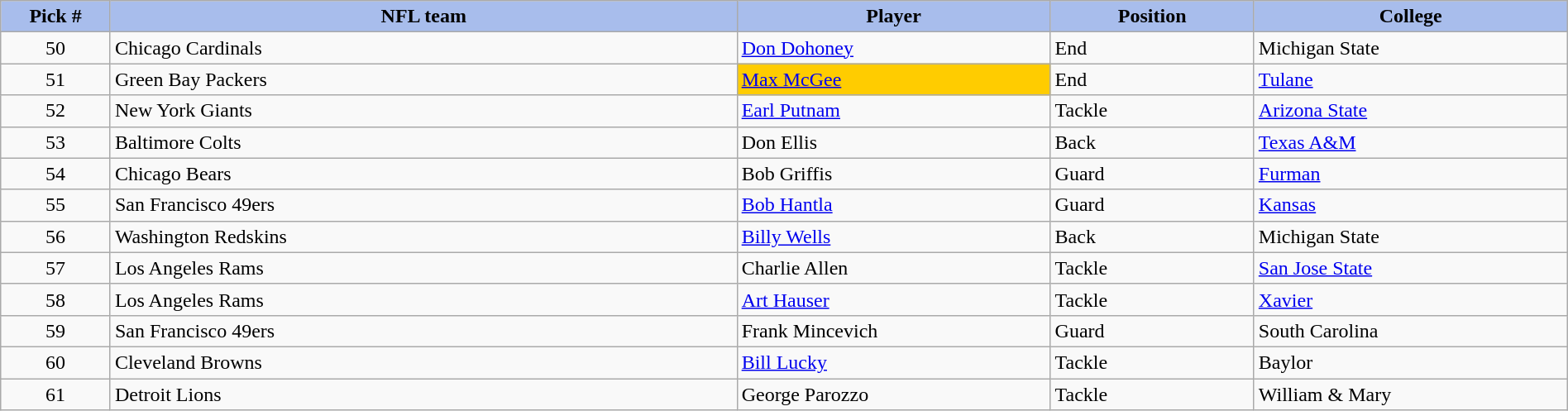<table class="wikitable sortable sortable" style="width: 100%">
<tr>
<th style="background:#a8bdec; width:7%;">Pick #</th>
<th style="width:40%; background:#a8bdec;">NFL team</th>
<th style="width:20%; background:#a8bdec;">Player</th>
<th style="width:13%; background:#a8bdec;">Position</th>
<th style="background:#A8BDEC;">College</th>
</tr>
<tr>
<td align=center>50</td>
<td>Chicago Cardinals</td>
<td><a href='#'>Don Dohoney</a></td>
<td>End</td>
<td>Michigan State</td>
</tr>
<tr>
<td align=center>51</td>
<td>Green Bay Packers</td>
<td style="background:#fc0;"><a href='#'>Max McGee</a></td>
<td>End</td>
<td><a href='#'>Tulane</a></td>
</tr>
<tr>
<td align=center>52</td>
<td>New York Giants</td>
<td><a href='#'>Earl Putnam</a></td>
<td>Tackle</td>
<td><a href='#'>Arizona State</a></td>
</tr>
<tr>
<td align=center>53</td>
<td>Baltimore Colts</td>
<td>Don Ellis</td>
<td>Back</td>
<td><a href='#'>Texas A&M</a></td>
</tr>
<tr>
<td align=center>54</td>
<td>Chicago Bears</td>
<td>Bob Griffis</td>
<td>Guard</td>
<td><a href='#'>Furman</a></td>
</tr>
<tr>
<td align=center>55</td>
<td>San Francisco 49ers</td>
<td><a href='#'>Bob Hantla</a></td>
<td>Guard</td>
<td><a href='#'>Kansas</a></td>
</tr>
<tr>
<td align=center>56</td>
<td>Washington Redskins</td>
<td><a href='#'>Billy Wells</a></td>
<td>Back</td>
<td>Michigan State</td>
</tr>
<tr>
<td align=center>57</td>
<td>Los Angeles Rams</td>
<td>Charlie Allen</td>
<td>Tackle</td>
<td><a href='#'>San Jose State</a></td>
</tr>
<tr>
<td align=center>58</td>
<td>Los Angeles Rams</td>
<td><a href='#'>Art Hauser</a></td>
<td>Tackle</td>
<td><a href='#'>Xavier</a></td>
</tr>
<tr>
<td align=center>59</td>
<td>San Francisco 49ers</td>
<td>Frank Mincevich</td>
<td>Guard</td>
<td>South Carolina</td>
</tr>
<tr>
<td align=center>60</td>
<td>Cleveland Browns</td>
<td><a href='#'>Bill Lucky</a></td>
<td>Tackle</td>
<td>Baylor</td>
</tr>
<tr>
<td align=center>61</td>
<td>Detroit Lions</td>
<td>George Parozzo</td>
<td>Tackle</td>
<td>William & Mary</td>
</tr>
</table>
